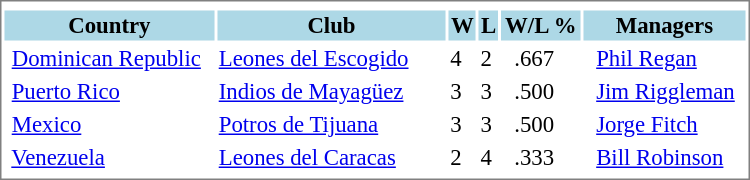<table cellpadding="1" width="500px" style="font-size: 95%; border: 1px solid gray;">
<tr align="center" style="font-size: larger;">
<td colspan=6></td>
</tr>
<tr>
<th style="background:lightblue;">Country</th>
<th style="background:lightblue;">Club</th>
<th style="background:lightblue;">W</th>
<th style="background:lightblue;">L</th>
<th style="background:lightblue;">W/L %</th>
<th style="background:lightblue;">Managers</th>
</tr>
<tr>
<td> <a href='#'>Dominican Republic</a></td>
<td><a href='#'>Leones del Escogido</a>    </td>
<td>4</td>
<td>2</td>
<td>  .667</td>
<td>  <a href='#'>Phil Regan</a></td>
</tr>
<tr>
<td> <a href='#'>Puerto Rico</a></td>
<td><a href='#'>Indios de Mayagüez</a></td>
<td>3</td>
<td>3</td>
<td>  .500</td>
<td>  <a href='#'>Jim Riggleman</a></td>
</tr>
<tr>
<td> <a href='#'>Mexico</a></td>
<td><a href='#'>Potros de Tijuana</a></td>
<td>3</td>
<td>3</td>
<td>  .500</td>
<td>  <a href='#'>Jorge Fitch</a></td>
</tr>
<tr>
<td> <a href='#'>Venezuela</a></td>
<td><a href='#'>Leones del Caracas</a></td>
<td>2</td>
<td>4</td>
<td>  .333</td>
<td>  <a href='#'>Bill Robinson</a></td>
</tr>
<tr>
</tr>
</table>
